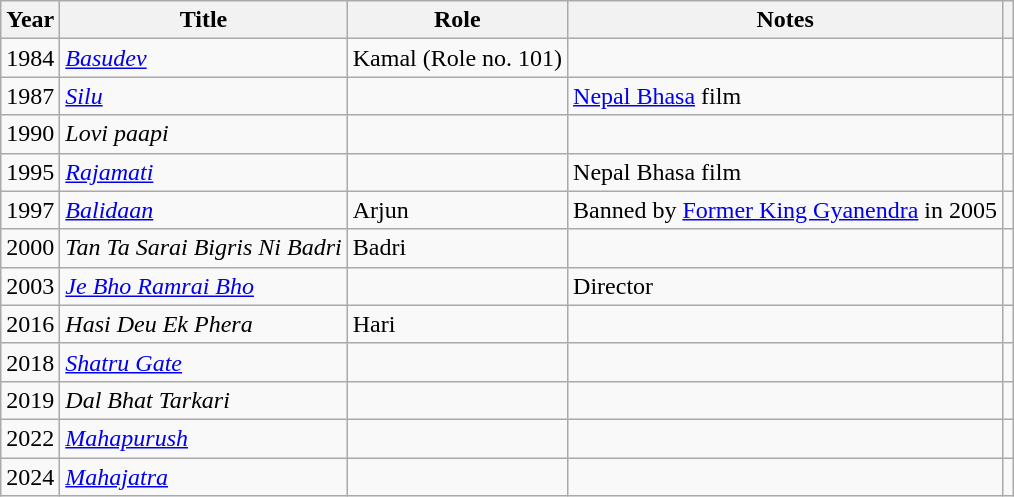<table class="wikitable sortable">
<tr>
<th>Year</th>
<th>Title</th>
<th>Role</th>
<th>Notes</th>
<th scope="col" class="unsortable"></th>
</tr>
<tr>
<td>1984</td>
<td><em><a href='#'>Basudev</a></em></td>
<td>Kamal (Role no. 101)</td>
<td></td>
<td style="text-align:center;"></td>
</tr>
<tr k ghar k dera>
<td>1987</td>
<td><em><a href='#'>Silu</a></em></td>
<td></td>
<td><a href='#'>Nepal Bhasa</a> film </td>
<td></td>
</tr>
<tr>
<td>1990</td>
<td><em>Lovi paapi</em></td>
<td></td>
<td></td>
<td></td>
</tr>
<tr>
<td>1995</td>
<td><em><a href='#'>Rajamati</a></em></td>
<td></td>
<td>Nepal Bhasa film</td>
<td style="text-align:center;"></td>
</tr>
<tr>
<td>1997</td>
<td><em><a href='#'>Balidaan</a></em></td>
<td>Arjun</td>
<td>Banned by <a href='#'>Former King Gyanendra</a> in 2005 </td>
<td></td>
</tr>
<tr>
<td>2000</td>
<td><em>Tan Ta Sarai Bigris Ni Badri</em></td>
<td>Badri</td>
<td></td>
<td></td>
</tr>
<tr>
<td>2003</td>
<td><em><a href='#'>Je Bho Ramrai Bho</a></em></td>
<td></td>
<td>Director</td>
<td></td>
</tr>
<tr>
<td>2016</td>
<td><em>Hasi Deu Ek Phera</em></td>
<td>Hari</td>
<td></td>
<td></td>
</tr>
<tr>
<td>2018</td>
<td><em><a href='#'>Shatru Gate</a></em></td>
<td></td>
<td></td>
<td style="text-align:center;"></td>
</tr>
<tr>
<td>2019</td>
<td><em>Dal Bhat Tarkari</em></td>
<td></td>
<td></td>
<td></td>
</tr>
<tr>
<td>2022</td>
<td><em><a href='#'>Mahapurush</a></em></td>
<td></td>
<td></td>
<td style="text-align:center;"></td>
</tr>
<tr>
<td>2024</td>
<td><em><a href='#'>Mahajatra</a></em></td>
<td></td>
<td></td>
<td style="text-align:center;"></td>
</tr>
</table>
